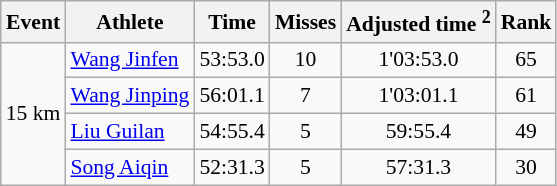<table class="wikitable" style="font-size:90%">
<tr>
<th>Event</th>
<th>Athlete</th>
<th>Time</th>
<th>Misses</th>
<th>Adjusted time <sup>2</sup></th>
<th>Rank</th>
</tr>
<tr>
<td rowspan="4">15 km</td>
<td><a href='#'>Wang Jinfen</a></td>
<td align="center">53:53.0</td>
<td align="center">10</td>
<td align="center">1'03:53.0</td>
<td align="center">65</td>
</tr>
<tr>
<td><a href='#'>Wang Jinping</a></td>
<td align="center">56:01.1</td>
<td align="center">7</td>
<td align="center">1'03:01.1</td>
<td align="center">61</td>
</tr>
<tr>
<td><a href='#'>Liu Guilan</a></td>
<td align="center">54:55.4</td>
<td align="center">5</td>
<td align="center">59:55.4</td>
<td align="center">49</td>
</tr>
<tr>
<td><a href='#'>Song Aiqin</a></td>
<td align="center">52:31.3</td>
<td align="center">5</td>
<td align="center">57:31.3</td>
<td align="center">30</td>
</tr>
</table>
